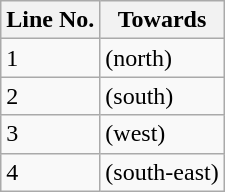<table class="wikitable">
<tr>
<th>Line No.</th>
<th>Towards</th>
</tr>
<tr>
<td>1</td>
<td> (north)</td>
</tr>
<tr>
<td>2</td>
<td> (south)</td>
</tr>
<tr>
<td>3</td>
<td> (west)</td>
</tr>
<tr>
<td>4</td>
<td> (south-east)</td>
</tr>
</table>
